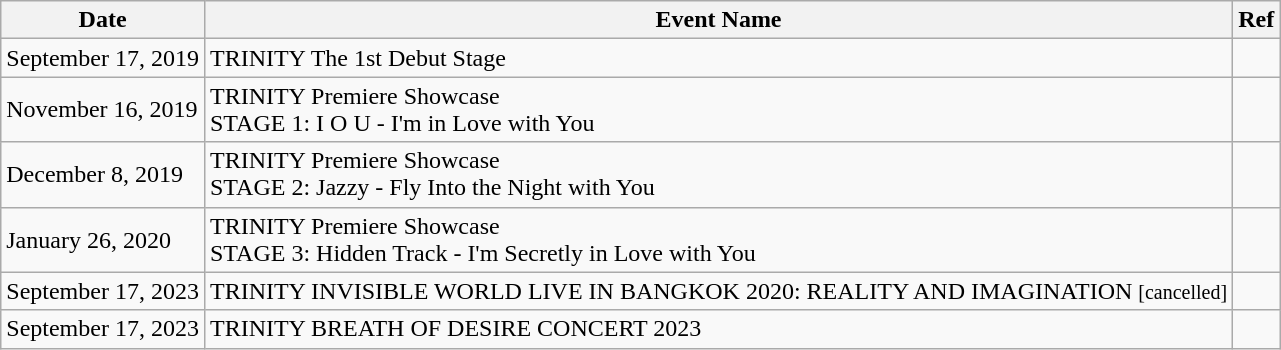<table class="wikitable sortable mw-collapsible">
<tr>
<th>Date</th>
<th>Event Name</th>
<th>Ref</th>
</tr>
<tr>
<td>September 17, 2019</td>
<td>TRINITY The 1st Debut Stage</td>
<td></td>
</tr>
<tr>
<td>November 16, 2019</td>
<td>TRINITY Premiere Showcase<br>STAGE 1: I O U - I'm in Love with You</td>
<td></td>
</tr>
<tr>
<td>December 8, 2019</td>
<td>TRINITY Premiere Showcase<br>STAGE 2: Jazzy - Fly Into the Night with You</td>
<td></td>
</tr>
<tr>
<td>January 26, 2020</td>
<td>TRINITY Premiere Showcase<br>STAGE 3: Hidden Track - I'm Secretly in Love with You</td>
<td></td>
</tr>
<tr>
<td>September 17, 2023</td>
<td>TRINITY INVISIBLE WORLD LIVE IN BANGKOK 2020: REALITY AND IMAGINATION <small>[cancelled]</small></td>
<td></td>
</tr>
<tr>
<td>September 17, 2023</td>
<td>TRINITY BREATH OF DESIRE CONCERT 2023</td>
<td></td>
</tr>
</table>
